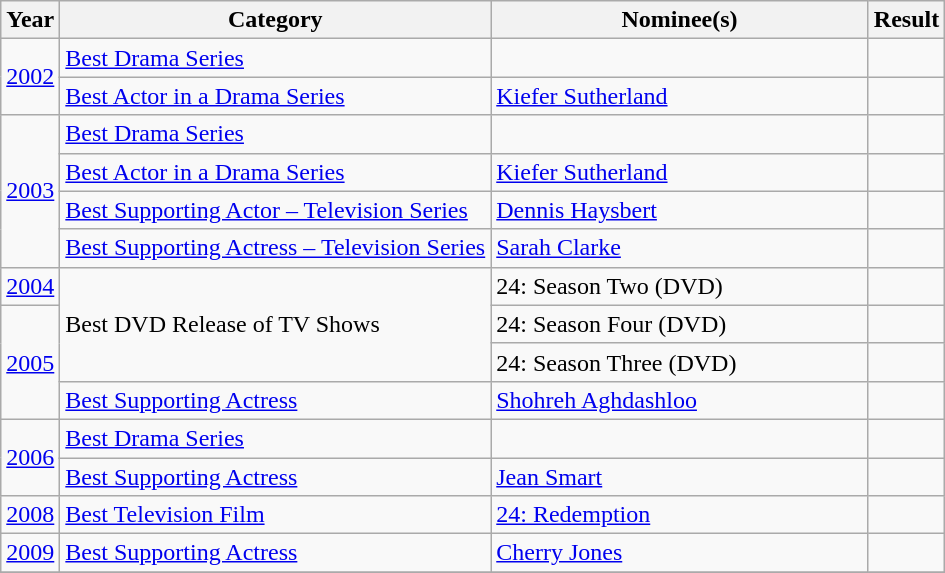<table class="wikitable">
<tr>
<th>Year</th>
<th>Category</th>
<th style="width:40%;">Nominee(s)</th>
<th>Result</th>
</tr>
<tr>
<td rowspan=2><a href='#'>2002</a></td>
<td><a href='#'>Best Drama Series</a></td>
<td></td>
<td></td>
</tr>
<tr>
<td><a href='#'>Best Actor in a Drama Series</a></td>
<td><a href='#'>Kiefer Sutherland</a></td>
<td></td>
</tr>
<tr>
<td rowspan=4><a href='#'>2003</a></td>
<td><a href='#'>Best Drama Series</a></td>
<td></td>
<td></td>
</tr>
<tr>
<td><a href='#'>Best Actor in a Drama Series</a></td>
<td><a href='#'>Kiefer Sutherland</a></td>
<td></td>
</tr>
<tr>
<td><a href='#'>Best Supporting Actor – Television Series</a></td>
<td><a href='#'>Dennis Haysbert</a></td>
<td></td>
</tr>
<tr>
<td><a href='#'>Best Supporting Actress – Television Series</a></td>
<td><a href='#'>Sarah Clarke</a></td>
<td></td>
</tr>
<tr>
<td rowspan=1><a href='#'>2004</a></td>
<td rowspan=3>Best DVD Release of TV Shows</td>
<td>24: Season Two (DVD)</td>
<td></td>
</tr>
<tr>
<td rowspan=3><a href='#'>2005</a></td>
<td>24: Season Four (DVD)</td>
<td></td>
</tr>
<tr>
<td>24: Season Three (DVD)</td>
<td></td>
</tr>
<tr>
<td><a href='#'>Best Supporting Actress</a></td>
<td><a href='#'>Shohreh Aghdashloo</a></td>
<td></td>
</tr>
<tr>
<td rowspan=2><a href='#'>2006</a></td>
<td><a href='#'>Best Drama Series</a></td>
<td></td>
<td></td>
</tr>
<tr>
<td><a href='#'>Best Supporting Actress</a></td>
<td><a href='#'>Jean Smart</a></td>
<td></td>
</tr>
<tr>
<td rowspan=1><a href='#'>2008</a></td>
<td><a href='#'>Best Television Film</a></td>
<td><a href='#'>24: Redemption</a></td>
<td></td>
</tr>
<tr>
<td rowspan=1><a href='#'>2009</a></td>
<td><a href='#'>Best Supporting Actress</a></td>
<td><a href='#'>Cherry Jones</a></td>
<td></td>
</tr>
<tr>
</tr>
</table>
